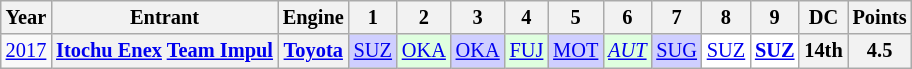<table class="wikitable" style="text-align:center; font-size:85%">
<tr>
<th>Year</th>
<th>Entrant</th>
<th>Engine</th>
<th>1</th>
<th>2</th>
<th>3</th>
<th>4</th>
<th>5</th>
<th>6</th>
<th>7</th>
<th>8</th>
<th>9</th>
<th>DC</th>
<th>Points</th>
</tr>
<tr>
<td><a href='#'>2017</a></td>
<th nowrap><a href='#'>Itochu Enex</a> <a href='#'>Team Impul</a></th>
<th><a href='#'>Toyota</a></th>
<td style="background:#CFCFFF;"><a href='#'>SUZ</a><br></td>
<td style="background:#DFFFDF;"><a href='#'>OKA</a><br></td>
<td style="background:#CFCFFF;"><a href='#'>OKA</a><br></td>
<td style="background:#DFFFDF;"><a href='#'>FUJ</a><br></td>
<td style="background:#CFCFFF;"><a href='#'>MOT</a><br></td>
<td style="background:#DFFFDF;"><em><a href='#'>AUT</a></em><br></td>
<td style="background:#CFCFFF;"><a href='#'>SUG</a><br></td>
<td style="background:#FFFFFF;"><a href='#'>SUZ</a><br></td>
<td style="background:#FFFFFF;"><strong><a href='#'>SUZ</a></strong><br></td>
<th>14th</th>
<th>4.5</th>
</tr>
</table>
